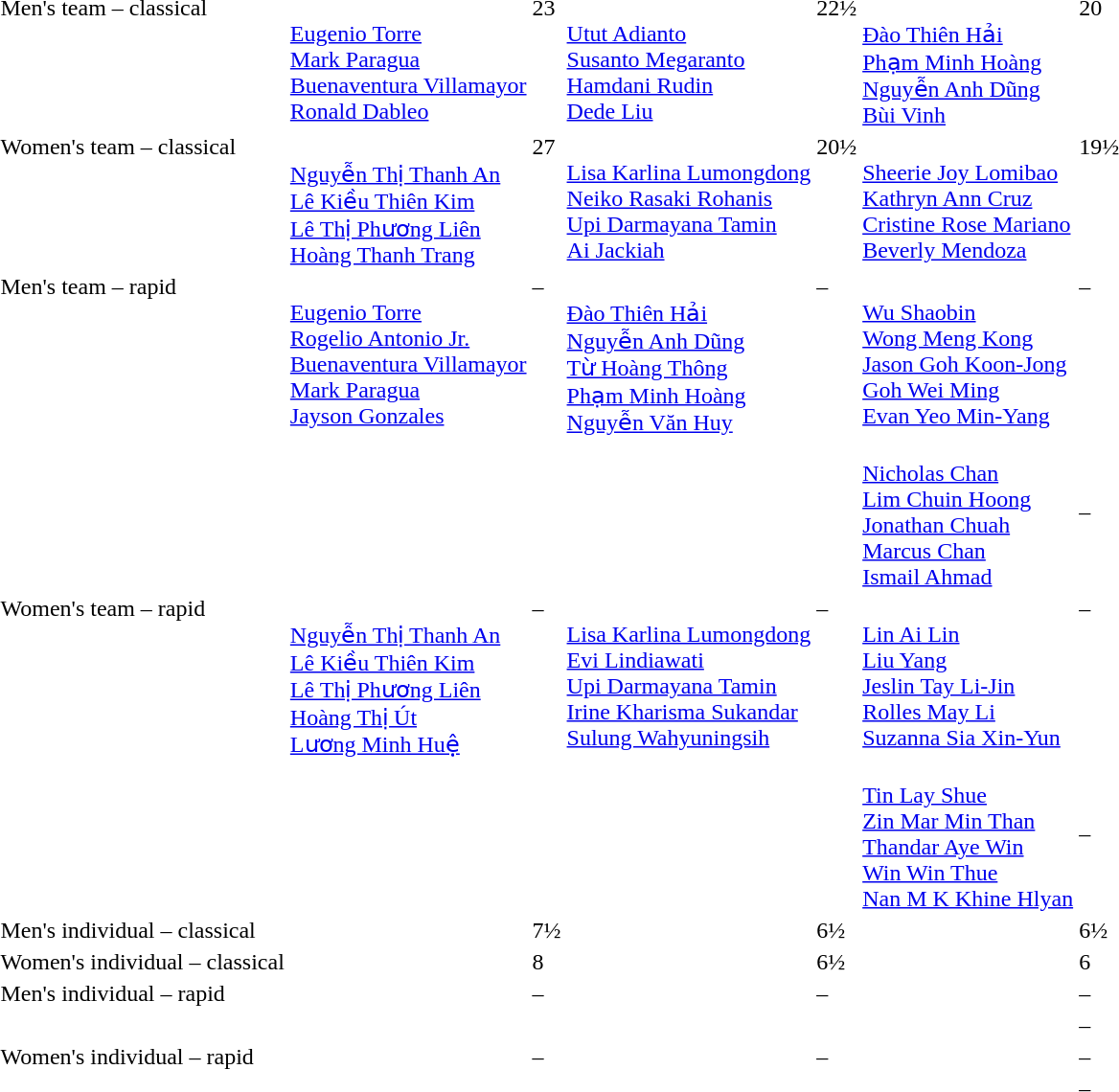<table>
<tr valign="top">
<td>Men's team – classical</td>
<td><br><a href='#'>Eugenio Torre</a><br><a href='#'>Mark Paragua</a><br><a href='#'>Buenaventura Villamayor</a><br><a href='#'>Ronald Dableo</a></td>
<td>23</td>
<td><br><a href='#'>Utut Adianto</a><br><a href='#'>Susanto Megaranto</a><br><a href='#'>Hamdani Rudin</a><br><a href='#'>Dede Liu</a></td>
<td>22½</td>
<td><br><a href='#'>Đào Thiên Hải</a><br><a href='#'>Phạm Minh Hoàng</a><br><a href='#'>Nguyễn Anh Dũng</a><br><a href='#'>Bùi Vinh</a></td>
<td>20</td>
</tr>
<tr valign="top">
<td>Women's team – classical</td>
<td><br><a href='#'>Nguyễn Thị Thanh An</a><br><a href='#'>Lê Kiều Thiên Kim</a><br><a href='#'>Lê Thị Phương Liên</a><br><a href='#'>Hoàng Thanh Trang</a></td>
<td>27</td>
<td><br><a href='#'>Lisa Karlina Lumongdong</a><br><a href='#'>Neiko Rasaki Rohanis</a><br><a href='#'>Upi Darmayana Tamin</a><br><a href='#'>Ai Jackiah</a></td>
<td>20½</td>
<td><br><a href='#'>Sheerie Joy Lomibao</a><br><a href='#'>Kathryn Ann Cruz</a><br><a href='#'>Cristine Rose Mariano</a><br><a href='#'>Beverly Mendoza</a></td>
<td>19½</td>
</tr>
<tr valign="top">
<td rowspan=2>Men's team – rapid</td>
<td rowspan=2><br><a href='#'>Eugenio Torre</a><br><a href='#'>Rogelio Antonio Jr.</a><br><a href='#'>Buenaventura Villamayor</a><br><a href='#'>Mark Paragua</a><br><a href='#'>Jayson Gonzales</a></td>
<td rowspan=2>–</td>
<td rowspan=2><br><a href='#'>Đào Thiên Hải</a><br><a href='#'>Nguyễn Anh Dũng</a><br><a href='#'>Từ Hoàng Thông</a><br><a href='#'>Phạm Minh Hoàng</a><br><a href='#'>Nguyễn Văn Huy</a></td>
<td rowspan=2>–</td>
<td><br><a href='#'>Wu Shaobin</a><br><a href='#'>Wong Meng Kong</a><br><a href='#'>Jason Goh Koon-Jong</a><br><a href='#'>Goh Wei Ming</a><br><a href='#'>Evan Yeo Min-Yang</a></td>
<td>–</td>
</tr>
<tr>
<td><br><a href='#'>Nicholas Chan</a><br><a href='#'>Lim Chuin Hoong</a><br><a href='#'>Jonathan Chuah</a><br><a href='#'>Marcus Chan</a><br><a href='#'>Ismail Ahmad</a></td>
<td>–</td>
</tr>
<tr valign="top">
<td rowspan=2>Women's team – rapid</td>
<td rowspan=2><br><a href='#'>Nguyễn Thị Thanh An</a><br><a href='#'>Lê Kiều Thiên Kim</a><br><a href='#'>Lê Thị Phương Liên</a><br><a href='#'>Hoàng Thị Út</a><br><a href='#'>Lương Minh Huệ</a></td>
<td rowspan=2>–</td>
<td rowspan=2><br><a href='#'>Lisa Karlina Lumongdong</a><br><a href='#'>Evi Lindiawati</a><br><a href='#'>Upi Darmayana Tamin</a><br><a href='#'>Irine Kharisma Sukandar</a><br><a href='#'>Sulung Wahyuningsih</a></td>
<td rowspan=2>–</td>
<td><br><a href='#'>Lin Ai Lin</a><br><a href='#'>Liu Yang</a><br><a href='#'>Jeslin Tay Li-Jin</a><br><a href='#'>Rolles May Li</a><br><a href='#'>Suzanna Sia Xin-Yun</a></td>
<td>–</td>
</tr>
<tr>
<td><br><a href='#'>Tin Lay Shue</a><br><a href='#'>Zin Mar Min Than</a><br><a href='#'>Thandar Aye Win</a><br><a href='#'>Win Win Thue</a><br><a href='#'>Nan M K Khine Hlyan</a></td>
<td>–</td>
</tr>
<tr valign="top">
<td>Men's individual – classical</td>
<td></td>
<td>7½</td>
<td></td>
<td>6½</td>
<td></td>
<td>6½</td>
</tr>
<tr valign="top">
<td>Women's individual – classical</td>
<td></td>
<td>8</td>
<td></td>
<td>6½</td>
<td></td>
<td>6</td>
</tr>
<tr valign="top">
<td rowspan=2>Men's individual – rapid</td>
<td rowspan=2></td>
<td rowspan=2>–</td>
<td rowspan=2></td>
<td rowspan=2>–</td>
<td></td>
<td>–</td>
</tr>
<tr>
<td></td>
<td>–</td>
</tr>
<tr valign="top">
<td rowspan=2>Women's individual – rapid</td>
<td rowspan=2></td>
<td rowspan=2>–</td>
<td rowspan=2></td>
<td rowspan=2>–</td>
<td></td>
<td>–</td>
</tr>
<tr>
<td></td>
<td>–</td>
</tr>
</table>
